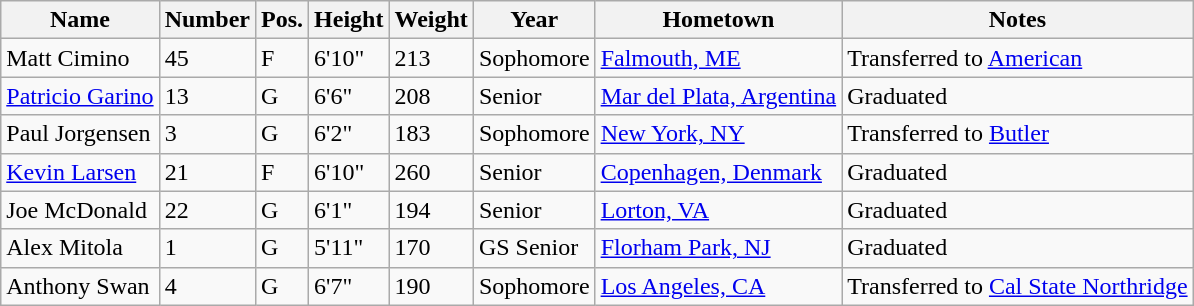<table class="wikitable sortable" border="1">
<tr>
<th>Name</th>
<th>Number</th>
<th>Pos.</th>
<th>Height</th>
<th>Weight</th>
<th>Year</th>
<th>Hometown</th>
<th class="unsortable">Notes</th>
</tr>
<tr>
<td>Matt Cimino</td>
<td>45</td>
<td>F</td>
<td>6'10"</td>
<td>213</td>
<td>Sophomore</td>
<td><a href='#'>Falmouth, ME</a></td>
<td>Transferred to <a href='#'>American</a></td>
</tr>
<tr>
<td><a href='#'>Patricio Garino</a></td>
<td>13</td>
<td>G</td>
<td>6'6"</td>
<td>208</td>
<td>Senior</td>
<td><a href='#'>Mar del Plata, Argentina</a></td>
<td>Graduated</td>
</tr>
<tr>
<td>Paul Jorgensen</td>
<td>3</td>
<td>G</td>
<td>6'2"</td>
<td>183</td>
<td>Sophomore</td>
<td><a href='#'>New York, NY</a></td>
<td>Transferred to <a href='#'>Butler</a></td>
</tr>
<tr>
<td><a href='#'>Kevin Larsen</a></td>
<td>21</td>
<td>F</td>
<td>6'10"</td>
<td>260</td>
<td>Senior</td>
<td><a href='#'>Copenhagen, Denmark</a></td>
<td>Graduated</td>
</tr>
<tr>
<td>Joe McDonald</td>
<td>22</td>
<td>G</td>
<td>6'1"</td>
<td>194</td>
<td>Senior</td>
<td><a href='#'>Lorton, VA</a></td>
<td>Graduated</td>
</tr>
<tr>
<td>Alex Mitola</td>
<td>1</td>
<td>G</td>
<td>5'11"</td>
<td>170</td>
<td>GS Senior</td>
<td><a href='#'>Florham Park, NJ</a></td>
<td>Graduated</td>
</tr>
<tr>
<td>Anthony Swan</td>
<td>4</td>
<td>G</td>
<td>6'7"</td>
<td>190</td>
<td>Sophomore</td>
<td><a href='#'>Los Angeles, CA</a></td>
<td>Transferred to <a href='#'>Cal State Northridge</a></td>
</tr>
</table>
